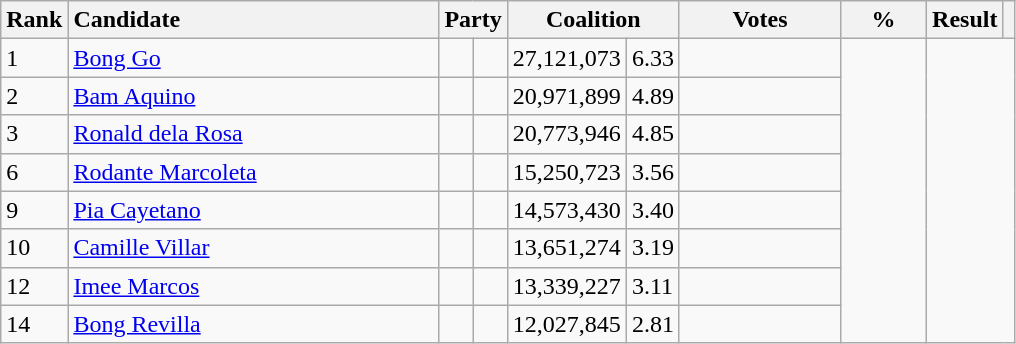<table class="wikitable">
<tr>
<th width="5px">Rank</th>
<th style="text-align:left;width: 15em">Candidate</th>
<th colspan="2">Party</th>
<th colspan="2">Coalition</th>
<th width="100px">Votes</th>
<th width="50px">%</th>
<th>Result</th>
<th></th>
</tr>
<tr>
<td>1</td>
<td width="200px" style="text-align:left;"><a href='#'>Bong Go</a></td>
<td></td>
<td></td>
<td>27,121,073</td>
<td>6.33</td>
<td></td>
<td rowspan="8"></td>
</tr>
<tr>
<td>2</td>
<td width="200px" style="text-align:left;"><a href='#'>Bam Aquino</a></td>
<td></td>
<td></td>
<td>20,971,899</td>
<td>4.89</td>
<td></td>
</tr>
<tr>
<td>3</td>
<td width="200px" style="text-align:left;"><a href='#'>Ronald dela Rosa</a></td>
<td></td>
<td></td>
<td>20,773,946</td>
<td>4.85</td>
<td></td>
</tr>
<tr>
<td>6</td>
<td width="200px" style="text-align:left;"><a href='#'>Rodante Marcoleta</a></td>
<td></td>
<td></td>
<td>15,250,723</td>
<td>3.56</td>
<td></td>
</tr>
<tr>
<td>9</td>
<td width="200px" style="text-align:left;"><a href='#'>Pia Cayetano</a></td>
<td></td>
<td></td>
<td>14,573,430</td>
<td>3.40</td>
<td></td>
</tr>
<tr>
<td>10</td>
<td width="200px" style="text-align:left;"><a href='#'>Camille Villar</a></td>
<td></td>
<td></td>
<td>13,651,274</td>
<td>3.19</td>
<td></td>
</tr>
<tr>
<td>12</td>
<td width="200px" style="text-align:left;"><a href='#'>Imee Marcos</a></td>
<td></td>
<td></td>
<td>13,339,227</td>
<td>3.11</td>
<td></td>
</tr>
<tr>
<td>14</td>
<td width="200px" style="text-align:left;"><a href='#'>Bong Revilla</a></td>
<td></td>
<td></td>
<td>12,027,845</td>
<td>2.81</td>
<td></td>
</tr>
</table>
